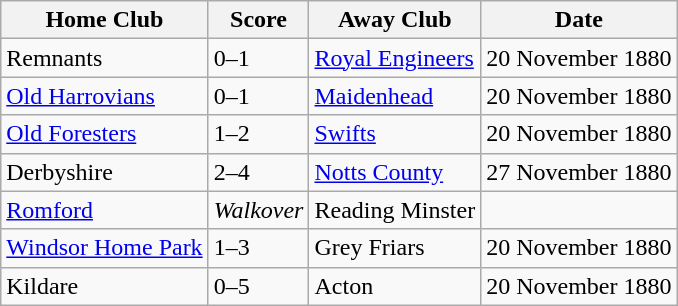<table class="wikitable">
<tr>
<th>Home Club</th>
<th>Score</th>
<th>Away Club</th>
<th>Date</th>
</tr>
<tr>
<td>Remnants</td>
<td>0–1</td>
<td><a href='#'>Royal Engineers</a></td>
<td>20 November 1880</td>
</tr>
<tr>
<td><a href='#'>Old Harrovians</a></td>
<td>0–1</td>
<td><a href='#'>Maidenhead</a></td>
<td>20 November 1880</td>
</tr>
<tr>
<td><a href='#'>Old Foresters</a></td>
<td>1–2</td>
<td><a href='#'>Swifts</a></td>
<td>20 November 1880</td>
</tr>
<tr>
<td>Derbyshire</td>
<td>2–4</td>
<td><a href='#'>Notts County</a></td>
<td>27 November 1880</td>
</tr>
<tr>
<td><a href='#'>Romford</a></td>
<td><em>Walkover</em></td>
<td>Reading Minster</td>
<td></td>
</tr>
<tr>
<td><a href='#'>Windsor Home Park</a></td>
<td>1–3</td>
<td>Grey Friars</td>
<td>20 November 1880</td>
</tr>
<tr>
<td>Kildare</td>
<td>0–5</td>
<td>Acton</td>
<td>20 November 1880</td>
</tr>
</table>
